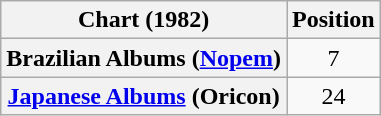<table class="wikitable sortable plainrowheaders" style="text-align:center">
<tr>
<th>Chart (1982)</th>
<th>Position</th>
</tr>
<tr>
<th scope="row">Brazilian Albums (<a href='#'>Nopem</a>)</th>
<td align="center">7</td>
</tr>
<tr>
<th scope="row"><a href='#'>Japanese Albums</a> (Oricon)</th>
<td>24</td>
</tr>
</table>
